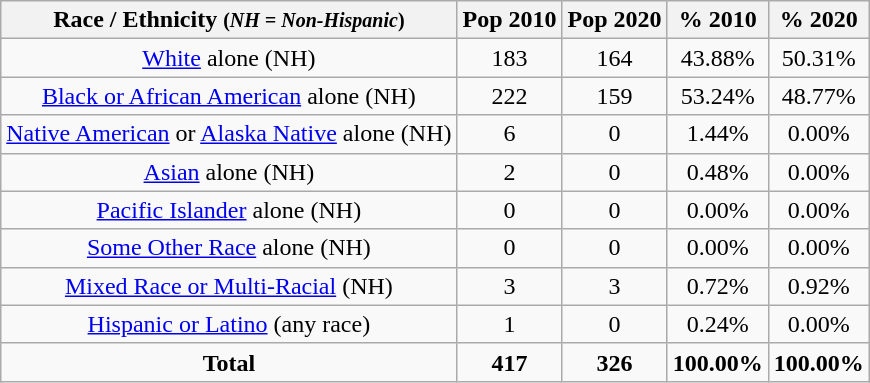<table class="wikitable" style="text-align:center;">
<tr>
<th>Race / Ethnicity <small>(<em>NH = Non-Hispanic</em>)</small></th>
<th>Pop 2010</th>
<th>Pop 2020</th>
<th>% 2010</th>
<th>% 2020</th>
</tr>
<tr>
<td><a href='#'>White</a> alone (NH)</td>
<td>183</td>
<td>164</td>
<td>43.88%</td>
<td>50.31%</td>
</tr>
<tr>
<td><a href='#'>Black or African American</a> alone (NH)</td>
<td>222</td>
<td>159</td>
<td>53.24%</td>
<td>48.77%</td>
</tr>
<tr>
<td><a href='#'>Native American</a> or <a href='#'>Alaska Native</a> alone (NH)</td>
<td>6</td>
<td>0</td>
<td>1.44%</td>
<td>0.00%</td>
</tr>
<tr>
<td><a href='#'>Asian</a> alone (NH)</td>
<td>2</td>
<td>0</td>
<td>0.48%</td>
<td>0.00%</td>
</tr>
<tr>
<td><a href='#'>Pacific Islander</a> alone (NH)</td>
<td>0</td>
<td>0</td>
<td>0.00%</td>
<td>0.00%</td>
</tr>
<tr>
<td><a href='#'>Some Other Race</a> alone (NH)</td>
<td>0</td>
<td>0</td>
<td>0.00%</td>
<td>0.00%</td>
</tr>
<tr>
<td><a href='#'>Mixed Race or Multi-Racial</a> (NH)</td>
<td>3</td>
<td>3</td>
<td>0.72%</td>
<td>0.92%</td>
</tr>
<tr>
<td><a href='#'>Hispanic or Latino</a> (any race)</td>
<td>1</td>
<td>0</td>
<td>0.24%</td>
<td>0.00%</td>
</tr>
<tr>
<td><strong>Total</strong></td>
<td><strong>417</strong></td>
<td><strong>326</strong></td>
<td><strong>100.00%</strong></td>
<td><strong>100.00%</strong></td>
</tr>
</table>
